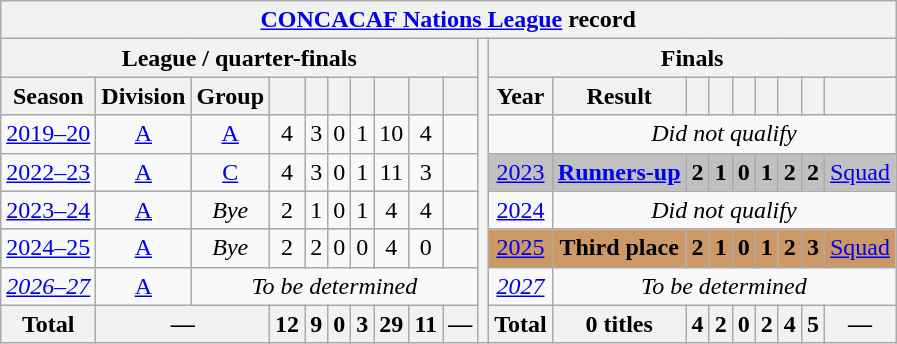<table class="wikitable" style="text-align: center;">
<tr>
<th colspan="20"><a href='#'>CONCACAF Nations League</a> record</th>
</tr>
<tr>
<th colspan="10">League / quarter-finals</th>
<th rowspan="8"></th>
<th colspan="9">Finals</th>
</tr>
<tr>
<th>Season</th>
<th>Division</th>
<th>Group</th>
<th></th>
<th></th>
<th></th>
<th></th>
<th></th>
<th></th>
<th></th>
<th>Year</th>
<th>Result</th>
<th></th>
<th></th>
<th></th>
<th></th>
<th></th>
<th></th>
<th></th>
</tr>
<tr>
<td><a href='#'>2019–20</a></td>
<td><a href='#'>A</a></td>
<td><a href='#'>A</a></td>
<td>4</td>
<td>3</td>
<td>0</td>
<td>1</td>
<td>10</td>
<td>4</td>
<td></td>
<td></td>
<td colspan="8"><em>Did not qualify</em></td>
</tr>
<tr bgcolor=silver>
<td bgcolor="#f8f9fa"><a href='#'>2022–23</a></td>
<td bgcolor="#f8f9fa"><a href='#'>A</a></td>
<td bgcolor="#f8f9fa"><a href='#'>C</a></td>
<td bgcolor="#f8f9fa">4</td>
<td bgcolor="#f8f9fa">3</td>
<td bgcolor="#f8f9fa">0</td>
<td bgcolor="#f8f9fa">1</td>
<td bgcolor="#f8f9fa">11</td>
<td bgcolor="#f8f9fa">3</td>
<td bgcolor="#f8f9fa"></td>
<td> <a href='#'>2023</a></td>
<td><strong><a href='#'>Runners-up</a></strong></td>
<td><strong>2</strong></td>
<td><strong>1</strong></td>
<td><strong>0</strong></td>
<td><strong>1</strong></td>
<td><strong>2</strong></td>
<td><strong>2</strong></td>
<td><a href='#'>Squad</a></td>
</tr>
<tr>
<td><a href='#'>2023–24</a></td>
<td><a href='#'>A</a></td>
<td><em>Bye</em></td>
<td>2</td>
<td>1</td>
<td>0</td>
<td>1</td>
<td>4</td>
<td>4</td>
<td></td>
<td> <a href='#'>2024</a></td>
<td colspan="8"><em>Did not qualify</em></td>
</tr>
<tr bgcolor=#c96>
<td bgcolor="#f8f9fa"><a href='#'>2024–25</a></td>
<td bgcolor="#f8f9fa"><a href='#'>A</a></td>
<td bgcolor="#f8f9fa"><em>Bye</em></td>
<td bgcolor="#f8f9fa">2</td>
<td bgcolor="#f8f9fa">2</td>
<td bgcolor="#f8f9fa">0</td>
<td bgcolor="#f8f9fa">0</td>
<td bgcolor="#f8f9fa">4</td>
<td bgcolor="#f8f9fa">0</td>
<td bgcolor="#f8f9fa"></td>
<td> <a href='#'>2025</a></td>
<td><strong>Third place</strong></td>
<td><strong>2</strong></td>
<td><strong>1</strong></td>
<td><strong>0</strong></td>
<td><strong>1</strong></td>
<td><strong>2</strong></td>
<td><strong>3</strong></td>
<td><a href='#'>Squad</a></td>
</tr>
<tr>
<td><a href='#'><em>2026–27</em></a></td>
<td><a href='#'>A</a></td>
<td colspan="8"><em>To be determined</em></td>
<td><em> <a href='#'>2027</a></em></td>
<td colspan="8"><em>To be determined</em></td>
</tr>
<tr>
<th>Total</th>
<th colspan="2">—</th>
<th>12</th>
<th>9</th>
<th>0</th>
<th>3</th>
<th>29</th>
<th>11</th>
<th>—</th>
<th>Total</th>
<th>0 titles</th>
<th>4</th>
<th>2</th>
<th>0</th>
<th>2</th>
<th>4</th>
<th>5</th>
<th>—</th>
</tr>
</table>
